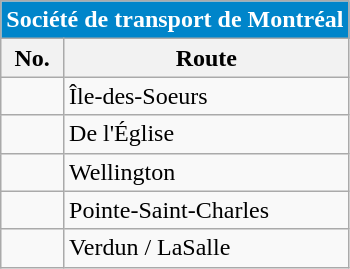<table align=center class="wikitable">
<tr>
<th style="background: #0085CA; font-size:100%; color:#FFFFFF;"colspan="4">Société de transport de Montréal</th>
</tr>
<tr>
<th>No.</th>
<th>Route</th>
</tr>
<tr>
<td></td>
<td>Île-des-Soeurs</td>
</tr>
<tr>
<td></td>
<td>De l'Église</td>
</tr>
<tr>
<td></td>
<td>Wellington</td>
</tr>
<tr>
<td></td>
<td>Pointe-Saint-Charles</td>
</tr>
<tr>
<td {{Avoid wrap> </td>
<td>Verdun / LaSalle</td>
</tr>
</table>
